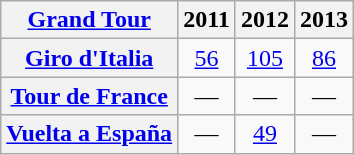<table class="wikitable plainrowheaders">
<tr>
<th scope="col"><a href='#'>Grand Tour</a></th>
<th scope="col">2011</th>
<th scope="col">2012</th>
<th scope="col">2013</th>
</tr>
<tr style="text-align:center;">
<th scope="row"> <a href='#'>Giro d'Italia</a></th>
<td><a href='#'>56</a></td>
<td><a href='#'>105</a></td>
<td><a href='#'>86</a></td>
</tr>
<tr style="text-align:center;">
<th scope="row"> <a href='#'>Tour de France</a></th>
<td>—</td>
<td>—</td>
<td>—</td>
</tr>
<tr style="text-align:center;">
<th scope="row"> <a href='#'>Vuelta a España</a></th>
<td>—</td>
<td><a href='#'>49</a></td>
<td>—</td>
</tr>
</table>
